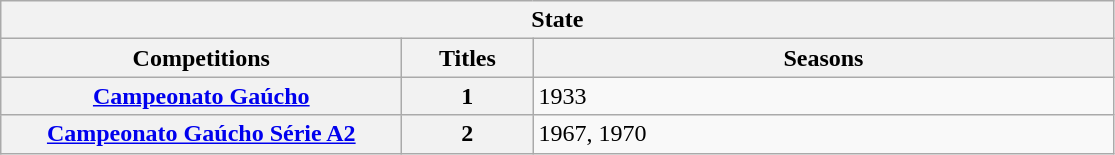<table class="wikitable">
<tr>
<th colspan="3">State</th>
</tr>
<tr>
<th style="width:260px">Competitions</th>
<th style="width:80px">Titles</th>
<th style="width:380px">Seasons</th>
</tr>
<tr>
<th style="text-align:center"><a href='#'>Campeonato Gaúcho</a></th>
<th style="text-align:center"><strong>1</strong></th>
<td align="left">1933</td>
</tr>
<tr>
<th style="text-align:center"><a href='#'>Campeonato Gaúcho Série A2</a></th>
<th style="text-align:center"><strong>2</strong></th>
<td align="left">1967, 1970</td>
</tr>
</table>
